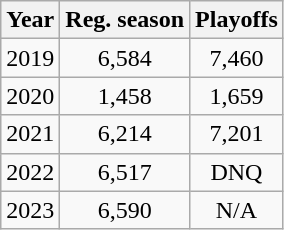<table class="wikitable" style="text-align:center; margin-left: lem;">
<tr>
<th>Year</th>
<th>Reg. season</th>
<th>Playoffs</th>
</tr>
<tr>
<td>2019</td>
<td>6,584</td>
<td>7,460</td>
</tr>
<tr>
<td>2020</td>
<td>1,458</td>
<td>1,659</td>
</tr>
<tr>
<td>2021</td>
<td>6,214</td>
<td>7,201</td>
</tr>
<tr>
<td>2022</td>
<td>6,517</td>
<td>DNQ</td>
</tr>
<tr>
<td>2023</td>
<td>6,590</td>
<td>N/A</td>
</tr>
</table>
